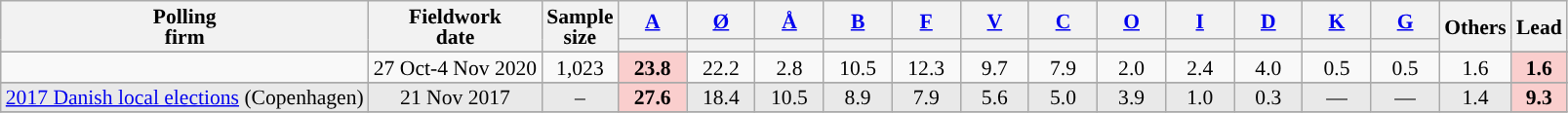<table class="wikitable sortable mw-datatable" style="text-align:center;font-size:90%;line-height:14px;">
<tr>
<th rowspan="2">Polling<br>firm</th>
<th rowspan="2">Fieldwork<br>date</th>
<th rowspan="2">Sample<br>size</th>
<th class="unsortable" style="width:40px;"><a href='#'>A</a></th>
<th class="unsortable" style="width:40px;"><a href='#'>Ø</a></th>
<th class="unsortable" style="width:40px;"><a href='#'>Å</a></th>
<th class="unsortable" style="width:40px;"><a href='#'>B</a></th>
<th class="unsortable" style="width:40px;"><a href='#'>F</a></th>
<th class="unsortable" style="width:40px;"><a href='#'>V</a></th>
<th class="unsortable" style="width:40px;"><a href='#'>C</a></th>
<th class="unsortable" style="width:40px;"><a href='#'>O</a></th>
<th class="unsortable" style="width:40px;"><a href='#'>I</a></th>
<th class="unsortable" style="width:40px;"><a href='#'>D</a></th>
<th class="unsortable" style="width:40px;"><a href='#'>K</a></th>
<th class="unsortable" style="width:40px;"><a href='#'>G</a></th>
<th class="unsortable" style="width:40px;" rowspan="2">Others</th>
<th rowspan="2">Lead</th>
</tr>
<tr>
<th data-sort-type="number" style="background:"></th>
<th data-sort-type="number" style="background:"></th>
<th data-sort-type="number" style="background:"></th>
<th data-sort-type="number" style="background:"></th>
<th data-sort-type="number" style="background:"></th>
<th data-sort-type="number" style="background:"></th>
<th data-sort-type="number" style="background:"></th>
<th data-sort-type="number" style="background:"></th>
<th data-sort-type="number" style="background:"></th>
<th data-sort-type="number" style="background:"></th>
<th data-sort-type="number" style="background:"></th>
<th data-sort-type="number" style="background:"></th>
</tr>
<tr>
</tr>
<tr>
<td></td>
<td>27 Oct-4 Nov 2020</td>
<td>1,023</td>
<td style="background:#FACECD;"><strong>23.8</strong></td>
<td>22.2</td>
<td>2.8</td>
<td>10.5</td>
<td>12.3</td>
<td>9.7</td>
<td>7.9</td>
<td>2.0</td>
<td>2.4</td>
<td>4.0</td>
<td>0.5</td>
<td>0.5</td>
<td>1.6</td>
<td style="background:#FACECD;"><strong>1.6</strong></td>
</tr>
<tr>
</tr>
<tr>
<td style="background:#E9E9E9;"><a href='#'>2017 Danish local elections</a> (Copenhagen)</td>
<td style="background:#E9E9E9;" data-sort-value="2017-11-21">21 Nov 2017</td>
<td style="background:#E9E9E9;">–</td>
<td style="background:#FACECD;"><strong>27.6</strong></td>
<td style="background:#E9E9E9;">18.4</td>
<td style="background:#E9E9E9;">10.5</td>
<td style="background:#E9E9E9;">8.9</td>
<td style="background:#E9E9E9;">7.9</td>
<td style="background:#E9E9E9;">5.6</td>
<td style="background:#E9E9E9;">5.0</td>
<td style="background:#E9E9E9;">3.9</td>
<td style="background:#E9E9E9;">1.0</td>
<td style="background:#E9E9E9;">0.3</td>
<td style="background:#E9E9E9;">—</td>
<td style="background:#E9E9E9;">—</td>
<td style="background:#E9E9E9;">1.4</td>
<td style="background:#FACECD;"><strong>9.3</strong></td>
</tr>
<tr>
</tr>
</table>
